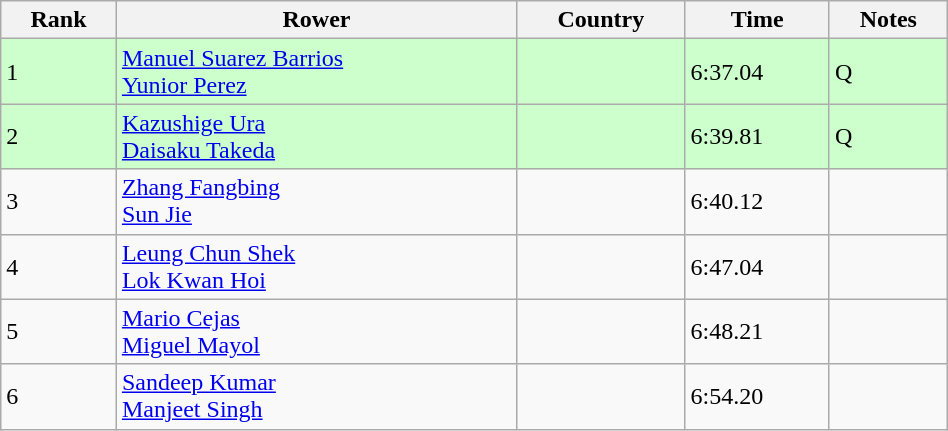<table class="wikitable sortable" width=50%>
<tr>
<th>Rank</th>
<th>Rower</th>
<th>Country</th>
<th>Time</th>
<th>Notes</th>
</tr>
<tr bgcolor=ccffcc>
<td>1</td>
<td><a href='#'>Manuel Suarez Barrios</a><br><a href='#'>Yunior Perez</a></td>
<td></td>
<td>6:37.04</td>
<td>Q</td>
</tr>
<tr bgcolor=ccffcc>
<td>2</td>
<td><a href='#'>Kazushige Ura</a><br><a href='#'>Daisaku Takeda</a></td>
<td></td>
<td>6:39.81</td>
<td>Q</td>
</tr>
<tr>
<td>3</td>
<td><a href='#'>Zhang Fangbing</a><br><a href='#'>Sun Jie</a></td>
<td></td>
<td>6:40.12</td>
<td></td>
</tr>
<tr>
<td>4</td>
<td><a href='#'>Leung Chun Shek</a><br><a href='#'>Lok Kwan Hoi</a></td>
<td></td>
<td>6:47.04</td>
<td></td>
</tr>
<tr>
<td>5</td>
<td><a href='#'>Mario Cejas</a><br><a href='#'>Miguel Mayol</a></td>
<td></td>
<td>6:48.21</td>
<td></td>
</tr>
<tr>
<td>6</td>
<td><a href='#'>Sandeep Kumar</a><br><a href='#'>Manjeet Singh</a></td>
<td></td>
<td>6:54.20</td>
<td></td>
</tr>
</table>
